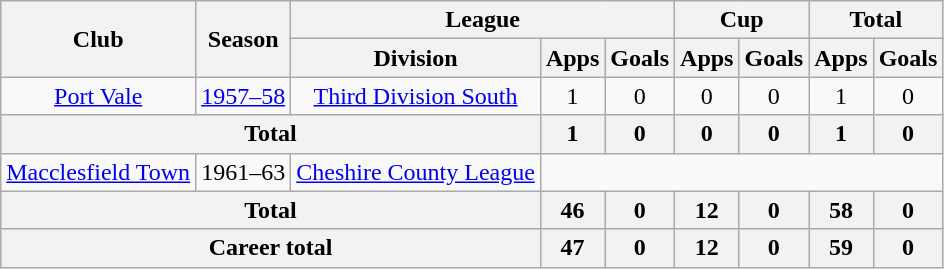<table class="wikitable" style="text-align:center">
<tr>
<th rowspan="2">Club</th>
<th rowspan="2">Season</th>
<th colspan="3">League</th>
<th colspan="2">Cup</th>
<th colspan="2">Total</th>
</tr>
<tr>
<th>Division</th>
<th>Apps</th>
<th>Goals</th>
<th>Apps</th>
<th>Goals</th>
<th>Apps</th>
<th>Goals</th>
</tr>
<tr>
<td><a href='#'>Port Vale</a></td>
<td><a href='#'>1957–58</a></td>
<td><a href='#'>Third Division South</a></td>
<td>1</td>
<td>0</td>
<td>0</td>
<td>0</td>
<td>1</td>
<td>0</td>
</tr>
<tr>
<th colspan="3">Total</th>
<th>1</th>
<th>0</th>
<th>0</th>
<th>0</th>
<th>1</th>
<th>0</th>
</tr>
<tr>
<td><a href='#'>Macclesfield Town</a></td>
<td>1961–63</td>
<td><a href='#'>Cheshire County League</a></td>
</tr>
<tr>
<th colspan="3">Total</th>
<th>46</th>
<th>0</th>
<th>12</th>
<th>0</th>
<th>58</th>
<th>0</th>
</tr>
<tr>
<th colspan="3">Career total</th>
<th>47</th>
<th>0</th>
<th>12</th>
<th>0</th>
<th>59</th>
<th>0</th>
</tr>
</table>
